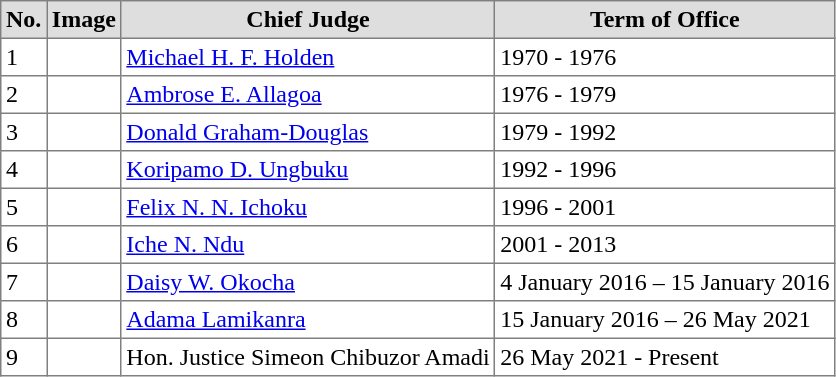<table border="1" cellpadding="3" style="border-collapse:collapse;">
<tr bgcolor=#dedede>
<th>No.</th>
<th>Image</th>
<th>Chief Judge</th>
<th>Term of Office</th>
</tr>
<tr>
<td>1</td>
<td></td>
<td><a href='#'>Michael H. F. Holden</a></td>
<td>1970 - 1976</td>
</tr>
<tr>
<td>2</td>
<td></td>
<td><a href='#'>Ambrose E. Allagoa</a></td>
<td>1976 - 1979</td>
</tr>
<tr>
<td>3</td>
<td></td>
<td><a href='#'>Donald Graham-Douglas</a></td>
<td>1979 - 1992</td>
</tr>
<tr>
<td>4</td>
<td></td>
<td><a href='#'>Koripamo D. Ungbuku</a></td>
<td>1992 - 1996</td>
</tr>
<tr>
<td>5</td>
<td></td>
<td><a href='#'>Felix N. N. Ichoku</a></td>
<td>1996 - 2001</td>
</tr>
<tr>
<td>6</td>
<td></td>
<td><a href='#'>Iche N. Ndu</a></td>
<td>2001 - 2013</td>
</tr>
<tr>
<td>7</td>
<td></td>
<td><a href='#'>Daisy W. Okocha</a></td>
<td>4 January 2016 – 15 January 2016</td>
</tr>
<tr>
<td>8</td>
<td></td>
<td><a href='#'>Adama Lamikanra</a></td>
<td>15 January 2016 – 26 May 2021</td>
</tr>
<tr>
<td>9</td>
<td></td>
<td>Hon. Justice Simeon Chibuzor Amadi</td>
<td>26 May 2021 - Present</td>
</tr>
</table>
